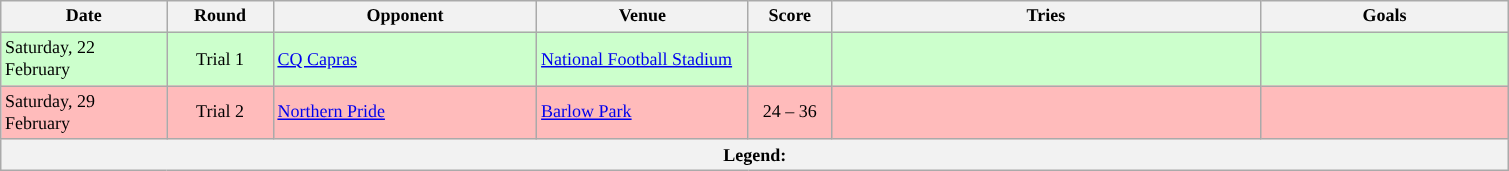<table class="wikitable" style="font-size:75%;">
<tr>
<th style="width:105px;">Date</th>
<th style="width:65px;">Round</th>
<th style="width:170px;">Opponent</th>
<th style="width:135px;">Venue</th>
<th style="width:50px;">Score</th>
<th style="width:280px;">Tries</th>
<th style="width:160px;">Goals</th>
</tr>
<tr style="background:#CCFFCC">
<td>Saturday, 22 February</td>
<td style="text-align:center;">Trial 1</td>
<td> <a href='#'>CQ Capras</a></td>
<td><a href='#'>National Football Stadium</a></td>
<td style="text-align:center;"></td>
<td></td>
<td></td>
</tr>
<tr style="background:#FFBBBB">
<td>Saturday, 29 February</td>
<td style="text-align:center;">Trial 2</td>
<td> <a href='#'>Northern Pride</a></td>
<td><a href='#'>Barlow Park</a></td>
<td style="text-align:center;">24 – 36</td>
<td></td>
<td></td>
</tr>
<tr>
<th colspan="11"><strong>Legend</strong>:    </th>
</tr>
</table>
